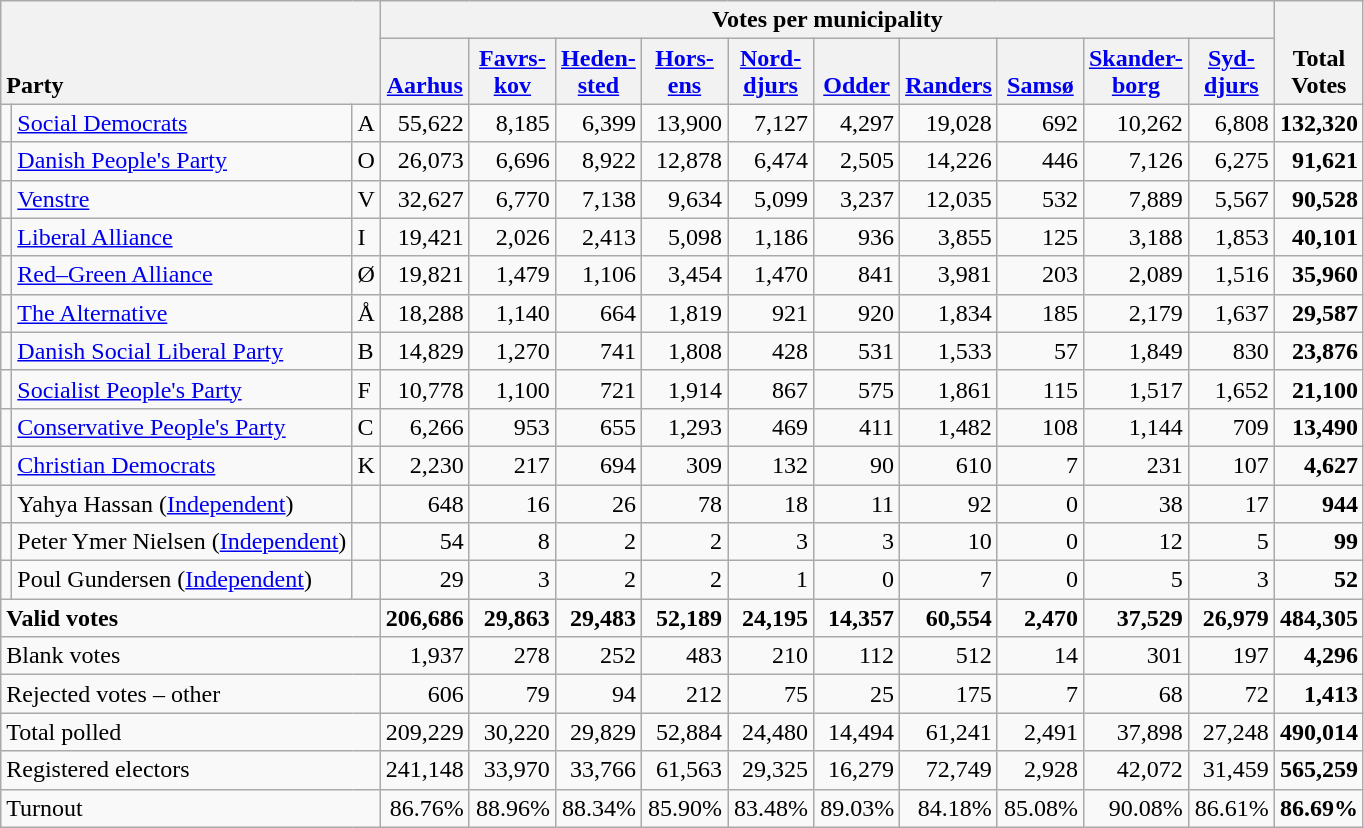<table class="wikitable" border="1" style="text-align:right;">
<tr>
<th style="text-align:left;" valign=bottom rowspan=2 colspan=3>Party</th>
<th colspan=10>Votes per municipality</th>
<th align=center valign=bottom rowspan=2 width="50">Total Votes</th>
</tr>
<tr>
<th align=center valign=bottom width="50"><a href='#'>Aarhus</a></th>
<th align=center valign=bottom width="50"><a href='#'>Favrs- kov</a></th>
<th align=center valign=bottom width="50"><a href='#'>Heden- sted</a></th>
<th align=center valign=bottom width="50"><a href='#'>Hors- ens</a></th>
<th align=center valign=bottom width="50"><a href='#'>Nord- djurs</a></th>
<th align=center valign=bottom width="50"><a href='#'>Odder</a></th>
<th align=center valign=bottom width="50"><a href='#'>Randers</a></th>
<th align=center valign=bottom width="50"><a href='#'>Samsø</a></th>
<th align=center valign=bottom width="50"><a href='#'>Skander- borg</a></th>
<th align=center valign=bottom width="50"><a href='#'>Syd- djurs</a></th>
</tr>
<tr>
<td></td>
<td align=left><a href='#'>Social Democrats</a></td>
<td align=left>A</td>
<td>55,622</td>
<td>8,185</td>
<td>6,399</td>
<td>13,900</td>
<td>7,127</td>
<td>4,297</td>
<td>19,028</td>
<td>692</td>
<td>10,262</td>
<td>6,808</td>
<td><strong>132,320</strong></td>
</tr>
<tr>
<td></td>
<td align=left><a href='#'>Danish People's Party</a></td>
<td align=left>O</td>
<td>26,073</td>
<td>6,696</td>
<td>8,922</td>
<td>12,878</td>
<td>6,474</td>
<td>2,505</td>
<td>14,226</td>
<td>446</td>
<td>7,126</td>
<td>6,275</td>
<td><strong>91,621</strong></td>
</tr>
<tr>
<td></td>
<td align=left><a href='#'>Venstre</a></td>
<td align=left>V</td>
<td>32,627</td>
<td>6,770</td>
<td>7,138</td>
<td>9,634</td>
<td>5,099</td>
<td>3,237</td>
<td>12,035</td>
<td>532</td>
<td>7,889</td>
<td>5,567</td>
<td><strong>90,528</strong></td>
</tr>
<tr>
<td></td>
<td align=left><a href='#'>Liberal Alliance</a></td>
<td align=left>I</td>
<td>19,421</td>
<td>2,026</td>
<td>2,413</td>
<td>5,098</td>
<td>1,186</td>
<td>936</td>
<td>3,855</td>
<td>125</td>
<td>3,188</td>
<td>1,853</td>
<td><strong>40,101</strong></td>
</tr>
<tr>
<td></td>
<td align=left><a href='#'>Red–Green Alliance</a></td>
<td align=left>Ø</td>
<td>19,821</td>
<td>1,479</td>
<td>1,106</td>
<td>3,454</td>
<td>1,470</td>
<td>841</td>
<td>3,981</td>
<td>203</td>
<td>2,089</td>
<td>1,516</td>
<td><strong>35,960</strong></td>
</tr>
<tr>
<td></td>
<td align=left><a href='#'>The Alternative</a></td>
<td align=left>Å</td>
<td>18,288</td>
<td>1,140</td>
<td>664</td>
<td>1,819</td>
<td>921</td>
<td>920</td>
<td>1,834</td>
<td>185</td>
<td>2,179</td>
<td>1,637</td>
<td><strong>29,587</strong></td>
</tr>
<tr>
<td></td>
<td align=left><a href='#'>Danish Social Liberal Party</a></td>
<td align=left>B</td>
<td>14,829</td>
<td>1,270</td>
<td>741</td>
<td>1,808</td>
<td>428</td>
<td>531</td>
<td>1,533</td>
<td>57</td>
<td>1,849</td>
<td>830</td>
<td><strong>23,876</strong></td>
</tr>
<tr>
<td></td>
<td align=left><a href='#'>Socialist People's Party</a></td>
<td align=left>F</td>
<td>10,778</td>
<td>1,100</td>
<td>721</td>
<td>1,914</td>
<td>867</td>
<td>575</td>
<td>1,861</td>
<td>115</td>
<td>1,517</td>
<td>1,652</td>
<td><strong>21,100</strong></td>
</tr>
<tr>
<td></td>
<td align=left style="white-space: nowrap;"><a href='#'>Conservative People's Party</a></td>
<td align=left>C</td>
<td>6,266</td>
<td>953</td>
<td>655</td>
<td>1,293</td>
<td>469</td>
<td>411</td>
<td>1,482</td>
<td>108</td>
<td>1,144</td>
<td>709</td>
<td><strong>13,490</strong></td>
</tr>
<tr>
<td></td>
<td align=left><a href='#'>Christian Democrats</a></td>
<td align=left>K</td>
<td>2,230</td>
<td>217</td>
<td>694</td>
<td>309</td>
<td>132</td>
<td>90</td>
<td>610</td>
<td>7</td>
<td>231</td>
<td>107</td>
<td><strong>4,627</strong></td>
</tr>
<tr>
<td></td>
<td align=left>Yahya Hassan (<a href='#'>Independent</a>)</td>
<td></td>
<td>648</td>
<td>16</td>
<td>26</td>
<td>78</td>
<td>18</td>
<td>11</td>
<td>92</td>
<td>0</td>
<td>38</td>
<td>17</td>
<td><strong>944</strong></td>
</tr>
<tr>
<td></td>
<td align=left>Peter Ymer Nielsen (<a href='#'>Independent</a>)</td>
<td></td>
<td>54</td>
<td>8</td>
<td>2</td>
<td>2</td>
<td>3</td>
<td>3</td>
<td>10</td>
<td>0</td>
<td>12</td>
<td>5</td>
<td><strong>99</strong></td>
</tr>
<tr>
<td></td>
<td align=left>Poul Gundersen (<a href='#'>Independent</a>)</td>
<td></td>
<td>29</td>
<td>3</td>
<td>2</td>
<td>2</td>
<td>1</td>
<td>0</td>
<td>7</td>
<td>0</td>
<td>5</td>
<td>3</td>
<td><strong>52</strong></td>
</tr>
<tr style="font-weight:bold">
<td align=left colspan=3>Valid votes</td>
<td>206,686</td>
<td>29,863</td>
<td>29,483</td>
<td>52,189</td>
<td>24,195</td>
<td>14,357</td>
<td>60,554</td>
<td>2,470</td>
<td>37,529</td>
<td>26,979</td>
<td>484,305</td>
</tr>
<tr>
<td align=left colspan=3>Blank votes</td>
<td>1,937</td>
<td>278</td>
<td>252</td>
<td>483</td>
<td>210</td>
<td>112</td>
<td>512</td>
<td>14</td>
<td>301</td>
<td>197</td>
<td><strong>4,296</strong></td>
</tr>
<tr>
<td align=left colspan=3>Rejected votes – other</td>
<td>606</td>
<td>79</td>
<td>94</td>
<td>212</td>
<td>75</td>
<td>25</td>
<td>175</td>
<td>7</td>
<td>68</td>
<td>72</td>
<td><strong>1,413</strong></td>
</tr>
<tr>
<td align=left colspan=3>Total polled</td>
<td>209,229</td>
<td>30,220</td>
<td>29,829</td>
<td>52,884</td>
<td>24,480</td>
<td>14,494</td>
<td>61,241</td>
<td>2,491</td>
<td>37,898</td>
<td>27,248</td>
<td><strong>490,014</strong></td>
</tr>
<tr>
<td align=left colspan=3>Registered electors</td>
<td>241,148</td>
<td>33,970</td>
<td>33,766</td>
<td>61,563</td>
<td>29,325</td>
<td>16,279</td>
<td>72,749</td>
<td>2,928</td>
<td>42,072</td>
<td>31,459</td>
<td><strong>565,259</strong></td>
</tr>
<tr>
<td align=left colspan=3>Turnout</td>
<td>86.76%</td>
<td>88.96%</td>
<td>88.34%</td>
<td>85.90%</td>
<td>83.48%</td>
<td>89.03%</td>
<td>84.18%</td>
<td>85.08%</td>
<td>90.08%</td>
<td>86.61%</td>
<td><strong>86.69%</strong></td>
</tr>
</table>
